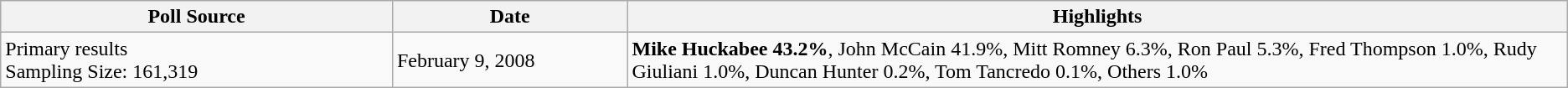<table class="wikitable sortable">
<tr>
<th width="25%">Poll Source</th>
<th width="15%">Date</th>
<th width="60%">Highlights</th>
</tr>
<tr>
<td>Primary results<br>Sampling Size: 161,319<br></td>
<td>February 9, 2008</td>
<td><strong>Mike Huckabee 43.2%</strong>, John McCain 41.9%, Mitt Romney 6.3%, Ron Paul 5.3%, Fred Thompson 1.0%, Rudy Giuliani 1.0%, Duncan Hunter 0.2%, Tom Tancredo 0.1%, Others 1.0%</td>
</tr>
</table>
